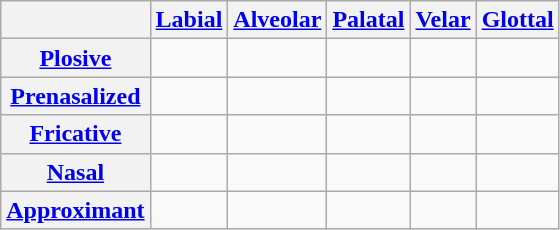<table class="wikitable">
<tr>
<th></th>
<th><a href='#'>Labial</a></th>
<th><a href='#'>Alveolar</a></th>
<th><a href='#'>Palatal</a></th>
<th><a href='#'>Velar</a></th>
<th><a href='#'>Glottal</a></th>
</tr>
<tr>
<th><a href='#'>Plosive</a></th>
<td> </td>
<td> </td>
<td></td>
<td> </td>
<td></td>
</tr>
<tr>
<th><a href='#'>Prenasalized</a></th>
<td></td>
<td></td>
<td></td>
<td></td>
<td></td>
</tr>
<tr>
<th><a href='#'>Fricative</a></th>
<td></td>
<td></td>
<td></td>
<td></td>
<td></td>
</tr>
<tr>
<th><a href='#'>Nasal</a></th>
<td></td>
<td></td>
<td></td>
<td></td>
<td></td>
</tr>
<tr>
<th><a href='#'>Approximant</a></th>
<td></td>
<td></td>
<td></td>
<td></td>
<td></td>
</tr>
</table>
